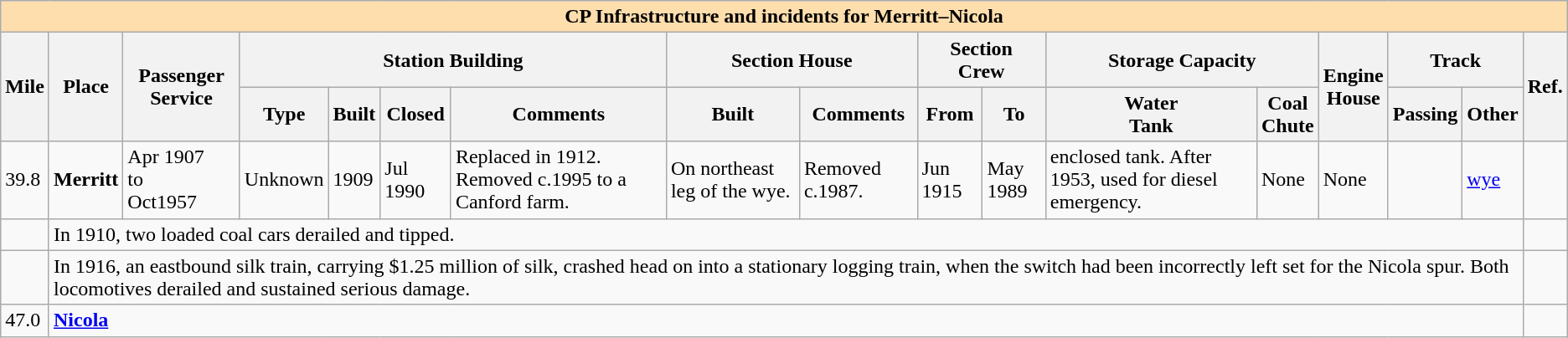<table class="wikitable">
<tr>
<th colspan="17" style="background:#ffdead;">CP Infrastructure and incidents for Merritt–Nicola</th>
</tr>
<tr>
<th rowspan=2>Mile<br></th>
<th rowspan=2>Place</th>
<th rowspan=2>Passenger Service</th>
<th colspan=4>Station Building</th>
<th colspan=2>Section House</th>
<th colspan=2>Section<br>Crew</th>
<th colspan=2>Storage Capacity</th>
<th rowspan=2>Engine<br>House</th>
<th colspan=2>Track</th>
<th rowspan=2>Ref.</th>
</tr>
<tr>
<th>Type</th>
<th>Built</th>
<th>Closed</th>
<th>Comments</th>
<th>Built</th>
<th>Comments</th>
<th>From</th>
<th>To</th>
<th>Water<br>Tank</th>
<th>Coal<br>Chute</th>
<th>Passing</th>
<th>Other</th>
</tr>
<tr>
<td>39.8</td>
<td><strong>Merritt</strong></td>
<td>Apr 1907<br>to<br> Oct1957</td>
<td>Unknown</td>
<td>1909<br> </td>
<td>Jul 1990</td>
<td>Replaced in 1912. Removed c.1995 to a Canford farm.</td>
<td>On northeast leg of the wye.</td>
<td>Removed c.1987.</td>
<td>Jun 1915</td>
<td>May 1989</td>
<td> enclosed tank. After 1953, used for diesel emergency.</td>
<td>None</td>
<td>None</td>
<td></td>
<td><a href='#'>wye</a></td>
<td></td>
</tr>
<tr>
<td></td>
<td colspan=15>In 1910, two loaded coal cars derailed and tipped.</td>
<td></td>
</tr>
<tr>
<td></td>
<td colspan=15>In 1916, an eastbound silk train, carrying $1.25 million of silk, crashed head on into a stationary logging train, when the switch had been incorrectly left set for the Nicola spur. Both locomotives derailed and sustained serious damage.</td>
<td></td>
</tr>
<tr>
<td>47.0</td>
<td colspan=15><strong><a href='#'>Nicola</a></strong></td>
<td></td>
</tr>
</table>
